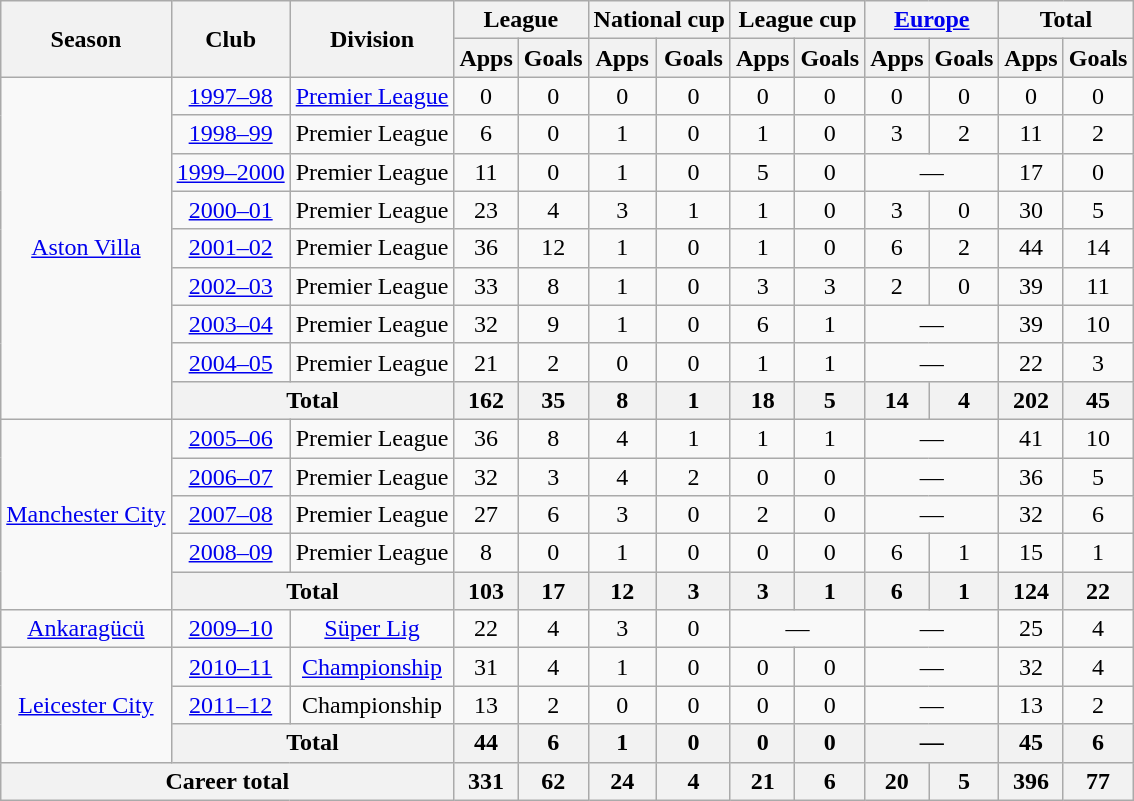<table class=wikitable style=text-align:center>
<tr>
<th rowspan="2">Season</th>
<th rowspan="2">Club</th>
<th rowspan="2">Division</th>
<th colspan="2">League</th>
<th colspan="2">National cup</th>
<th colspan="2">League cup</th>
<th colspan="2"><a href='#'>Europe</a></th>
<th colspan="2">Total</th>
</tr>
<tr>
<th>Apps</th>
<th>Goals</th>
<th>Apps</th>
<th>Goals</th>
<th>Apps</th>
<th>Goals</th>
<th>Apps</th>
<th>Goals</th>
<th>Apps</th>
<th>Goals</th>
</tr>
<tr>
<td rowspan="9"><a href='#'>Aston Villa</a></td>
<td><a href='#'>1997–98</a></td>
<td><a href='#'>Premier League</a></td>
<td>0</td>
<td>0</td>
<td>0</td>
<td>0</td>
<td>0</td>
<td>0</td>
<td>0</td>
<td>0</td>
<td>0</td>
<td>0</td>
</tr>
<tr>
<td><a href='#'>1998–99</a></td>
<td>Premier League</td>
<td>6</td>
<td>0</td>
<td>1</td>
<td>0</td>
<td>1</td>
<td>0</td>
<td>3</td>
<td>2</td>
<td>11</td>
<td>2</td>
</tr>
<tr>
<td><a href='#'>1999–2000</a></td>
<td>Premier League</td>
<td>11</td>
<td>0</td>
<td>1</td>
<td>0</td>
<td>5</td>
<td>0</td>
<td colspan="2">—</td>
<td>17</td>
<td>0</td>
</tr>
<tr>
<td><a href='#'>2000–01</a></td>
<td>Premier League</td>
<td>23</td>
<td>4</td>
<td>3</td>
<td>1</td>
<td>1</td>
<td>0</td>
<td>3</td>
<td>0</td>
<td>30</td>
<td>5</td>
</tr>
<tr>
<td><a href='#'>2001–02</a></td>
<td>Premier League</td>
<td>36</td>
<td>12</td>
<td>1</td>
<td>0</td>
<td>1</td>
<td>0</td>
<td>6</td>
<td>2</td>
<td>44</td>
<td>14</td>
</tr>
<tr>
<td><a href='#'>2002–03</a></td>
<td>Premier League</td>
<td>33</td>
<td>8</td>
<td>1</td>
<td>0</td>
<td>3</td>
<td>3</td>
<td>2</td>
<td>0</td>
<td>39</td>
<td>11</td>
</tr>
<tr>
<td><a href='#'>2003–04</a></td>
<td>Premier League</td>
<td>32</td>
<td>9</td>
<td>1</td>
<td>0</td>
<td>6</td>
<td>1</td>
<td colspan="2">—</td>
<td>39</td>
<td>10</td>
</tr>
<tr>
<td><a href='#'>2004–05</a></td>
<td>Premier League</td>
<td>21</td>
<td>2</td>
<td>0</td>
<td>0</td>
<td>1</td>
<td>1</td>
<td colspan="2">—</td>
<td>22</td>
<td>3</td>
</tr>
<tr>
<th colspan="2">Total</th>
<th>162</th>
<th>35</th>
<th>8</th>
<th>1</th>
<th>18</th>
<th>5</th>
<th>14</th>
<th>4</th>
<th>202</th>
<th>45</th>
</tr>
<tr>
<td rowspan="5"><a href='#'>Manchester City</a></td>
<td><a href='#'>2005–06</a></td>
<td>Premier League</td>
<td>36</td>
<td>8</td>
<td>4</td>
<td>1</td>
<td>1</td>
<td>1</td>
<td colspan="2">—</td>
<td>41</td>
<td>10</td>
</tr>
<tr>
<td><a href='#'>2006–07</a></td>
<td>Premier League</td>
<td>32</td>
<td>3</td>
<td>4</td>
<td>2</td>
<td>0</td>
<td>0</td>
<td colspan="2">—</td>
<td>36</td>
<td>5</td>
</tr>
<tr>
<td><a href='#'>2007–08</a></td>
<td>Premier League</td>
<td>27</td>
<td>6</td>
<td>3</td>
<td>0</td>
<td>2</td>
<td>0</td>
<td colspan="2">—</td>
<td>32</td>
<td>6</td>
</tr>
<tr>
<td><a href='#'>2008–09</a></td>
<td>Premier League</td>
<td>8</td>
<td>0</td>
<td>1</td>
<td>0</td>
<td>0</td>
<td>0</td>
<td>6</td>
<td>1</td>
<td>15</td>
<td>1</td>
</tr>
<tr>
<th colspan="2">Total</th>
<th>103</th>
<th>17</th>
<th>12</th>
<th>3</th>
<th>3</th>
<th>1</th>
<th>6</th>
<th>1</th>
<th>124</th>
<th>22</th>
</tr>
<tr>
<td><a href='#'>Ankaragücü</a></td>
<td><a href='#'>2009–10</a></td>
<td><a href='#'>Süper Lig</a></td>
<td>22</td>
<td>4</td>
<td>3</td>
<td>0</td>
<td colspan="2">—</td>
<td colspan="2">—</td>
<td>25</td>
<td>4</td>
</tr>
<tr>
<td rowspan="3"><a href='#'>Leicester City</a></td>
<td><a href='#'>2010–11</a></td>
<td><a href='#'>Championship</a></td>
<td>31</td>
<td>4</td>
<td>1</td>
<td>0</td>
<td>0</td>
<td>0</td>
<td colspan="2">—</td>
<td>32</td>
<td>4</td>
</tr>
<tr>
<td><a href='#'>2011–12</a></td>
<td>Championship</td>
<td>13</td>
<td>2</td>
<td>0</td>
<td>0</td>
<td>0</td>
<td>0</td>
<td colspan="2">—</td>
<td>13</td>
<td>2</td>
</tr>
<tr>
<th colspan="2">Total</th>
<th>44</th>
<th>6</th>
<th>1</th>
<th>0</th>
<th>0</th>
<th>0</th>
<th colspan="2">—</th>
<th>45</th>
<th>6</th>
</tr>
<tr>
<th colspan="3">Career total</th>
<th>331</th>
<th>62</th>
<th>24</th>
<th>4</th>
<th>21</th>
<th>6</th>
<th>20</th>
<th>5</th>
<th>396</th>
<th>77</th>
</tr>
</table>
